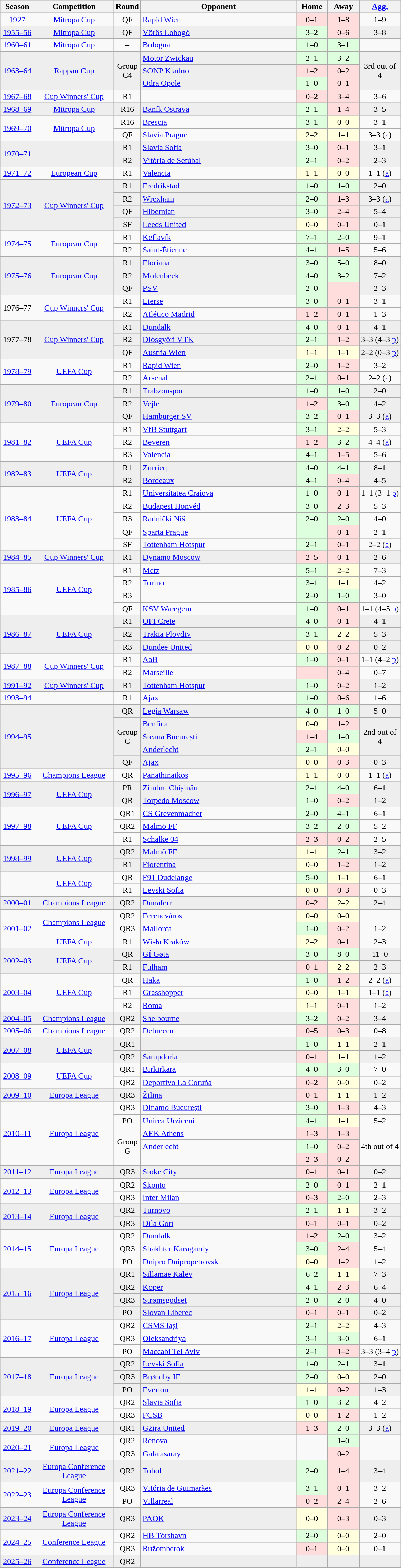<table class="wikitable" style="font-size:100%; text-align: center;">
<tr>
<th width="60">Season</th>
<th width="150">Competition</th>
<th width="30">Round</th>
<th width="300">Opponent</th>
<th width="55">Home</th>
<th width="55">Away</th>
<th width="75"><a href='#'>Agg.</a></th>
</tr>
<tr>
<td><a href='#'>1927</a></td>
<td><a href='#'>Mitropa Cup</a></td>
<td>QF</td>
<td align="left"> <a href='#'>Rapid Wien</a></td>
<td bgcolor="#ffdddd">0–1</td>
<td bgcolor="#ffdddd">1–8</td>
<td>1–9</td>
</tr>
<tr bgcolor=#EEEEEE>
<td><a href='#'>1955–56</a></td>
<td><a href='#'>Mitropa Cup</a></td>
<td>QF</td>
<td align="left"> <a href='#'>Vörös Lobogó</a></td>
<td bgcolor="#ddffdd">3–2</td>
<td bgcolor="#ffdddd">0–6</td>
<td>3–8</td>
</tr>
<tr>
<td><a href='#'>1960–61</a></td>
<td><a href='#'>Mitropa Cup</a></td>
<td>–</td>
<td align="left"> <a href='#'>Bologna</a></td>
<td bgcolor="#ddffdd">1–0</td>
<td bgcolor="#ddffdd">3–1</td>
<td></td>
</tr>
<tr bgcolor="#EEEEEE">
<td rowspan="3"><a href='#'>1963–64</a></td>
<td rowspan="3"><a href='#'>Rappan Cup</a></td>
<td rowspan="3">Group<br>C4</td>
<td align="left"> <a href='#'>Motor Zwickau</a></td>
<td bgcolor="#ddffdd">2–1</td>
<td bgcolor="#ddffdd">3–2</td>
<td rowspan="3">3rd out of 4</td>
</tr>
<tr bgcolor=#EEEEEE>
<td align="left"> <a href='#'>SONP Kladno</a></td>
<td bgcolor="#ffdddd">1–2</td>
<td bgcolor="#ffdddd">0–2</td>
</tr>
<tr bgcolor=#EEEEEE>
<td align="left"> <a href='#'>Odra Opole</a></td>
<td bgcolor="#ddffdd">1–0</td>
<td bgcolor="#ffdddd">0–1</td>
</tr>
<tr>
<td><a href='#'>1967–68</a></td>
<td><a href='#'>Cup Winners' Cup</a></td>
<td>R1</td>
<td align="left"></td>
<td bgcolor="#ffdddd">0–2</td>
<td bgcolor="#ffdddd">3–4</td>
<td>3–6</td>
</tr>
<tr bgcolor=#EEEEEE>
<td><a href='#'>1968–69</a></td>
<td><a href='#'>Mitropa Cup</a></td>
<td>R16</td>
<td align="left"> <a href='#'>Baník Ostrava</a></td>
<td bgcolor="#ddffdd">2–1</td>
<td bgcolor="#ffdddd">1–4</td>
<td>3–5</td>
</tr>
<tr>
<td rowspan=2><a href='#'>1969–70</a></td>
<td rowspan=2><a href='#'>Mitropa Cup</a></td>
<td>R16</td>
<td align="left"> <a href='#'>Brescia</a></td>
<td bgcolor="#ddffdd">3–1</td>
<td bgcolor="#ffffdd">0–0</td>
<td>3–1</td>
</tr>
<tr>
<td>QF</td>
<td align="left"> <a href='#'>Slavia Prague</a></td>
<td bgcolor="#ffffdd">2–2</td>
<td bgcolor="#ffffdd">1–1</td>
<td>3–3 (<a href='#'>a</a>)</td>
</tr>
<tr bgcolor=#EEEEEE>
<td rowspan=2><a href='#'>1970–71</a></td>
<td rowspan=2></td>
<td>R1</td>
<td align="left"> <a href='#'>Slavia Sofia</a></td>
<td bgcolor="#ddffdd">3–0</td>
<td bgcolor="#ffdddd">0–1</td>
<td>3–1</td>
</tr>
<tr bgcolor=#EEEEEE>
<td>R2</td>
<td align="left"> <a href='#'>Vitória de Setúbal</a></td>
<td bgcolor="#ddffdd">2–1</td>
<td bgcolor="#ffdddd">0–2</td>
<td>2–3</td>
</tr>
<tr>
<td><a href='#'>1971–72</a></td>
<td><a href='#'>European Cup</a></td>
<td>R1</td>
<td align="left"> <a href='#'>Valencia</a></td>
<td bgcolor="#ffffdd">1–1</td>
<td bgcolor="#ffffdd">0–0</td>
<td>1–1 (<a href='#'>a</a>)</td>
</tr>
<tr bgcolor=#EEEEEE>
<td rowspan=4><a href='#'>1972–73</a></td>
<td rowspan=4><a href='#'>Cup Winners' Cup</a></td>
<td>R1</td>
<td align="left"> <a href='#'>Fredrikstad</a></td>
<td bgcolor="#ddffdd">1–0</td>
<td bgcolor="#ddffdd">1–0</td>
<td>2–0</td>
</tr>
<tr bgcolor=#EEEEEE>
<td>R2</td>
<td align="left"> <a href='#'>Wrexham</a></td>
<td bgcolor="#ddffdd">2–0</td>
<td bgcolor="#ffdddd">1–3</td>
<td>3–3 (<a href='#'>a</a>)</td>
</tr>
<tr bgcolor=#EEEEEE>
<td>QF</td>
<td align="left"> <a href='#'>Hibernian</a></td>
<td bgcolor="#ddffdd">3–0</td>
<td bgcolor="#ffdddd">2–4</td>
<td>5–4</td>
</tr>
<tr bgcolor=#EEEEEE>
<td>SF</td>
<td align="left"> <a href='#'>Leeds United</a></td>
<td bgcolor="#ffffdd">0–0</td>
<td bgcolor="#ffdddd">0–1</td>
<td>0–1</td>
</tr>
<tr>
<td rowspan=2><a href='#'>1974–75</a></td>
<td rowspan=2><a href='#'>European Cup</a></td>
<td>R1</td>
<td align="left"> <a href='#'>Keflavík</a></td>
<td bgcolor="#ddffdd">7–1</td>
<td bgcolor="#ddffdd">2–0</td>
<td>9–1</td>
</tr>
<tr>
<td>R2</td>
<td align="left"> <a href='#'>Saint-Étienne</a></td>
<td bgcolor="#ddffdd">4–1</td>
<td bgcolor="#ffdddd">1–5</td>
<td>5–6</td>
</tr>
<tr bgcolor=#EEEEEE>
<td rowspan=3><a href='#'>1975–76</a></td>
<td rowspan=3><a href='#'>European Cup</a></td>
<td>R1</td>
<td align="left"> <a href='#'>Floriana</a></td>
<td bgcolor="#ddffdd">3–0</td>
<td bgcolor="#ddffdd">5–0</td>
<td>8–0</td>
</tr>
<tr bgcolor=#EEEEEE>
<td>R2</td>
<td align="left"> <a href='#'>Molenbeek</a></td>
<td bgcolor="#ddffdd">4–0</td>
<td bgcolor="#ddffdd">3–2</td>
<td>7–2</td>
</tr>
<tr bgcolor=#EEEEEE>
<td>QF</td>
<td align="left"> <a href='#'>PSV</a></td>
<td bgcolor="#ddffdd">2–0</td>
<td bgcolor="#ffdddd"></td>
<td>2–3</td>
</tr>
<tr>
<td rowspan=2>1976–77</td>
<td rowspan=2><a href='#'>Cup Winners' Cup</a></td>
<td>R1</td>
<td align="left"> <a href='#'>Lierse</a></td>
<td bgcolor="#ddffdd">3–0</td>
<td bgcolor="#ffdddd">0–1</td>
<td>3–1</td>
</tr>
<tr>
<td>R2</td>
<td align="left"> <a href='#'>Atlético Madrid</a></td>
<td bgcolor="#ffdddd">1–2</td>
<td bgcolor="#ffdddd">0–1</td>
<td>1–3</td>
</tr>
<tr bgcolor=#EEEEEE>
<td rowspan=3>1977–78</td>
<td rowspan=3><a href='#'>Cup Winners' Cup</a></td>
<td>R1</td>
<td align="left"> <a href='#'>Dundalk</a></td>
<td bgcolor="#ddffdd">4–0</td>
<td bgcolor="#ffdddd">0–1</td>
<td>4–1</td>
</tr>
<tr bgcolor=#EEEEEE>
<td>R2</td>
<td align="left"> <a href='#'>Diósgyőri VTK</a></td>
<td bgcolor="#ddffdd">2–1</td>
<td bgcolor="#ffdddd">1–2</td>
<td>3–3 (4–3 <a href='#'>p</a>)</td>
</tr>
<tr bgcolor=#EEEEEE>
<td>QF</td>
<td align="left"> <a href='#'>Austria Wien</a></td>
<td bgcolor="#ffffdd">1–1</td>
<td bgcolor="#ffffdd">1–1</td>
<td>2–2 (0–3 <a href='#'>p</a>)</td>
</tr>
<tr>
<td rowspan=2><a href='#'>1978–79</a></td>
<td rowspan=2><a href='#'>UEFA Cup</a></td>
<td>R1</td>
<td align="left"> <a href='#'>Rapid Wien</a></td>
<td bgcolor="#ddffdd">2–0</td>
<td bgcolor="#ffdddd">1–2</td>
<td>3–2</td>
</tr>
<tr>
<td>R2</td>
<td align="left"> <a href='#'>Arsenal</a></td>
<td bgcolor="#ddffdd">2–1</td>
<td bgcolor="#ffdddd">0–1</td>
<td>2–2 (<a href='#'>a</a>)</td>
</tr>
<tr bgcolor=#EEEEEE>
<td rowspan=3><a href='#'>1979–80</a></td>
<td rowspan=3><a href='#'>European Cup</a></td>
<td>R1</td>
<td align="left"> <a href='#'>Trabzonspor</a></td>
<td bgcolor="#ddffdd">1–0</td>
<td bgcolor="#ddffdd">1–0</td>
<td>2–0</td>
</tr>
<tr bgcolor=#EEEEEE>
<td>R2</td>
<td align="left"> <a href='#'>Vejle</a></td>
<td bgcolor="#ffdddd">1–2</td>
<td bgcolor="#ddffdd">3–0</td>
<td>4–2</td>
</tr>
<tr bgcolor=#EEEEEE>
<td>QF</td>
<td align="left"> <a href='#'>Hamburger SV</a></td>
<td bgcolor="#ddffdd">3–2</td>
<td bgcolor="#ffdddd">0–1</td>
<td>3–3 (<a href='#'>a</a>)</td>
</tr>
<tr>
<td rowspan=3><a href='#'>1981–82</a></td>
<td rowspan=3><a href='#'>UEFA Cup</a></td>
<td>R1</td>
<td align="left"> <a href='#'>VfB Stuttgart</a></td>
<td bgcolor="#ddffdd">3–1</td>
<td bgcolor="#ffffdd">2–2</td>
<td>5–3</td>
</tr>
<tr>
<td>R2</td>
<td align="left"> <a href='#'>Beveren</a></td>
<td bgcolor="#ffdddd">1–2</td>
<td bgcolor="#ddffdd">3–2</td>
<td>4–4 (<a href='#'>a</a>)</td>
</tr>
<tr>
<td>R3</td>
<td align="left"> <a href='#'>Valencia</a></td>
<td bgcolor="#ddffdd">4–1</td>
<td bgcolor="#ffdddd">1–5</td>
<td>5–6</td>
</tr>
<tr bgcolor=#EEEEEE>
<td rowspan=2><a href='#'>1982–83</a></td>
<td rowspan=2><a href='#'>UEFA Cup</a></td>
<td>R1</td>
<td align="left"> <a href='#'>Zurrieq</a></td>
<td bgcolor="#ddffdd">4–0</td>
<td bgcolor="#ddffdd">4–1</td>
<td>8–1</td>
</tr>
<tr bgcolor=#EEEEEE>
<td>R2</td>
<td align="left"> <a href='#'>Bordeaux</a></td>
<td bgcolor="#ddffdd">4–1</td>
<td bgcolor="#ffdddd">0–4</td>
<td>4–5</td>
</tr>
<tr>
<td rowspan=5><a href='#'>1983–84</a></td>
<td rowspan=5><a href='#'>UEFA Cup</a></td>
<td>R1</td>
<td align="left"> <a href='#'>Universitatea Craiova</a></td>
<td bgcolor="#ddffdd">1–0</td>
<td bgcolor="#ffdddd">0–1</td>
<td>1–1 (3–1 <a href='#'>p</a>)</td>
</tr>
<tr>
<td>R2</td>
<td align="left"> <a href='#'>Budapest Honvéd</a></td>
<td bgcolor="#ddffdd">3–0</td>
<td bgcolor="#ffdddd">2–3</td>
<td>5–3</td>
</tr>
<tr>
<td>R3</td>
<td align="left"> <a href='#'>Radnički Niš</a></td>
<td bgcolor="#ddffdd">2–0</td>
<td bgcolor="#ddffdd">2–0</td>
<td>4–0</td>
</tr>
<tr>
<td>QF</td>
<td align="left"> <a href='#'>Sparta Prague</a></td>
<td bgcolor="#ddffdd"></td>
<td bgcolor="#ffdddd">0–1</td>
<td>2–1</td>
</tr>
<tr>
<td>SF</td>
<td align="left"> <a href='#'>Tottenham Hotspur</a></td>
<td bgcolor="#ddffdd">2–1</td>
<td bgcolor="#ffdddd">0–1</td>
<td>2–2 (<a href='#'>a</a>)</td>
</tr>
<tr bgcolor=#EEEEEE>
<td><a href='#'>1984–85</a></td>
<td><a href='#'>Cup Winners' Cup</a></td>
<td>R1</td>
<td align="left"> <a href='#'>Dynamo Moscow</a></td>
<td bgcolor="#ffdddd">2–5</td>
<td bgcolor="#ffdddd">0–1</td>
<td>2–6</td>
</tr>
<tr>
<td rowspan=4><a href='#'>1985–86</a></td>
<td rowspan=4><a href='#'>UEFA Cup</a></td>
<td>R1</td>
<td align="left"> <a href='#'>Metz</a></td>
<td bgcolor="#ddffdd">5–1</td>
<td bgcolor="#ffffdd">2–2</td>
<td>7–3</td>
</tr>
<tr>
<td>R2</td>
<td align="left"> <a href='#'>Torino</a></td>
<td bgcolor="#ddffdd">3–1</td>
<td bgcolor="#ffffdd">1–1</td>
<td>4–2</td>
</tr>
<tr>
<td>R3</td>
<td align="left"></td>
<td bgcolor="#ddffdd">2–0</td>
<td bgcolor="#ddffdd">1–0</td>
<td>3–0</td>
</tr>
<tr>
<td>QF</td>
<td align="left"> <a href='#'>KSV Waregem</a></td>
<td bgcolor="#ddffdd">1–0</td>
<td bgcolor="#ffdddd">0–1</td>
<td>1–1 (4–5 <a href='#'>p</a>)</td>
</tr>
<tr bgcolor=#EEEEEE>
<td rowspan=3><a href='#'>1986–87</a></td>
<td rowspan=3><a href='#'>UEFA Cup</a></td>
<td>R1</td>
<td align="left"> <a href='#'>OFI Crete</a></td>
<td bgcolor="#ddffdd">4–0</td>
<td bgcolor="#ffdddd">0–1</td>
<td>4–1</td>
</tr>
<tr bgcolor=#EEEEEE>
<td>R2</td>
<td align="left"> <a href='#'>Trakia Plovdiv</a></td>
<td bgcolor="#ddffdd">3–1</td>
<td bgcolor="#ffffdd">2–2</td>
<td>5–3</td>
</tr>
<tr bgcolor=#EEEEEE>
<td>R3</td>
<td align="left"> <a href='#'>Dundee United</a></td>
<td bgcolor="#ffffdd">0–0</td>
<td bgcolor="#ffdddd">0–2</td>
<td>0–2</td>
</tr>
<tr>
<td rowspan=2><a href='#'>1987–88</a></td>
<td rowspan=2><a href='#'>Cup Winners' Cup</a></td>
<td>R1</td>
<td align="left"> <a href='#'>AaB</a></td>
<td bgcolor="#ddffdd">1–0</td>
<td bgcolor="#ffdddd">0–1</td>
<td>1–1 (4–2 <a href='#'>p</a>)</td>
</tr>
<tr>
<td>R2</td>
<td align="left"> <a href='#'>Marseille</a></td>
<td bgcolor="#ffdddd"></td>
<td bgcolor="#ffdddd">0–4</td>
<td>0–7</td>
</tr>
<tr bgcolor=#EEEEEE>
<td><a href='#'>1991–92</a></td>
<td><a href='#'>Cup Winners' Cup</a></td>
<td>R1</td>
<td align="left"> <a href='#'>Tottenham Hotspur</a></td>
<td bgcolor="#ddffdd">1–0</td>
<td bgcolor="#ffdddd">0–2</td>
<td>1–2</td>
</tr>
<tr>
<td><a href='#'>1993–94</a></td>
<td></td>
<td>R1</td>
<td align="left"> <a href='#'>Ajax</a></td>
<td bgcolor="#ddffdd">1–0</td>
<td bgcolor="#ffdddd">0–6</td>
<td>1–6</td>
</tr>
<tr bgcolor=#EEEEEE>
<td rowspan=5><a href='#'>1994–95</a></td>
<td rowspan=5></td>
<td>QR</td>
<td align="left"> <a href='#'>Legia Warsaw</a></td>
<td bgcolor="#ddffdd">4–0</td>
<td bgcolor="#ddffdd">1–0</td>
<td>5–0</td>
</tr>
<tr bgcolor=#EEEEEE>
<td rowspan=3>Group<br>C</td>
<td align="left"> <a href='#'>Benfica</a></td>
<td bgcolor="#ffffdd">0–0</td>
<td bgcolor="#ffdddd">1–2</td>
<td rowspan="3">2nd out of 4</td>
</tr>
<tr bgcolor=#EEEEEE>
<td align="left"> <a href='#'>Steaua București</a></td>
<td bgcolor="#ffdddd">1–4</td>
<td bgcolor="#ddffdd">1–0</td>
</tr>
<tr bgcolor=#EEEEEE>
<td align="left"> <a href='#'>Anderlecht</a></td>
<td bgcolor="#ddffdd">2–1</td>
<td bgcolor="#ffffdd">0–0</td>
</tr>
<tr bgcolor=#EEEEEE>
<td>QF</td>
<td align="left"> <a href='#'>Ajax</a></td>
<td bgcolor="#ffffdd">0–0</td>
<td bgcolor="#ffdddd">0–3</td>
<td>0–3</td>
</tr>
<tr>
<td><a href='#'>1995–96</a></td>
<td><a href='#'>Champions League</a></td>
<td>QR</td>
<td align="left"> <a href='#'>Panathinaikos</a></td>
<td bgcolor="#ffffdd">1–1</td>
<td bgcolor="#ffffdd">0–0</td>
<td>1–1 (<a href='#'>a</a>)</td>
</tr>
<tr bgcolor=#EEEEEE>
<td rowspan=2><a href='#'>1996–97</a></td>
<td rowspan=2><a href='#'>UEFA Cup</a></td>
<td>PR</td>
<td align="left"> <a href='#'>Zimbru Chișinău</a></td>
<td bgcolor="#ddffdd">2–1</td>
<td bgcolor="#ddffdd">4–0</td>
<td>6–1</td>
</tr>
<tr bgcolor=#EEEEEE>
<td>QR</td>
<td align="left"> <a href='#'>Torpedo Moscow</a></td>
<td bgcolor="#ddffdd">1–0</td>
<td bgcolor="#ffdddd">0–2</td>
<td>1–2</td>
</tr>
<tr>
<td rowspan=3><a href='#'>1997–98</a></td>
<td rowspan=3><a href='#'>UEFA Cup</a></td>
<td>QR1</td>
<td align="left"> <a href='#'>CS Grevenmacher</a></td>
<td bgcolor="#ddffdd">2–0</td>
<td bgcolor="#ddffdd">4–1</td>
<td>6–1</td>
</tr>
<tr>
<td>QR2</td>
<td align="left"> <a href='#'>Malmö FF</a></td>
<td bgcolor="#ddffdd">3–2</td>
<td bgcolor="#ddffdd">2–0</td>
<td>5–2</td>
</tr>
<tr>
<td>R1</td>
<td align="left"> <a href='#'>Schalke 04</a></td>
<td bgcolor="#ffdddd">2–3</td>
<td bgcolor="#ffdddd">0–2</td>
<td>2–5</td>
</tr>
<tr bgcolor=#EEEEEE>
<td rowspan=2><a href='#'>1998–99</a></td>
<td rowspan=2><a href='#'>UEFA Cup</a></td>
<td>QR2</td>
<td align="left"> <a href='#'>Malmö FF</a></td>
<td bgcolor="#ffffdd">1–1</td>
<td bgcolor="#ddffdd">2–1</td>
<td>3–2</td>
</tr>
<tr bgcolor=#EEEEEE>
<td>R1</td>
<td align="left"> <a href='#'>Fiorentina</a></td>
<td bgcolor="#ffffdd">0–0</td>
<td bgcolor="#ffdddd">1–2</td>
<td>1–2</td>
</tr>
<tr>
<td rowspan=2></td>
<td rowspan=2><a href='#'>UEFA Cup</a></td>
<td>QR</td>
<td align="left"> <a href='#'>F91 Dudelange</a></td>
<td bgcolor="#ddffdd">5–0</td>
<td bgcolor="#ffffdd">1–1</td>
<td>6–1</td>
</tr>
<tr>
<td>R1</td>
<td align="left"> <a href='#'>Levski Sofia</a></td>
<td bgcolor="#ffffdd">0–0</td>
<td bgcolor="#ffdddd">0–3</td>
<td>0–3</td>
</tr>
<tr>
</tr>
<tr bgcolor=#EEEEEE>
<td><a href='#'>2000–01</a></td>
<td><a href='#'>Champions League</a></td>
<td>QR2</td>
<td align="left"> <a href='#'>Dunaferr</a></td>
<td bgcolor="#ffdddd">0–2</td>
<td bgcolor="#ffffdd">2–2</td>
<td>2–4</td>
</tr>
<tr>
<td rowspan=3><a href='#'>2001–02</a></td>
<td rowspan=2><a href='#'>Champions League</a></td>
<td>QR2</td>
<td align="left"> <a href='#'>Ferencváros</a></td>
<td bgcolor="#ffffdd">0–0</td>
<td bgcolor="#ffffdd">0–0</td>
<td></td>
</tr>
<tr>
<td>QR3</td>
<td align="left"> <a href='#'>Mallorca</a></td>
<td bgcolor="#ddffdd">1–0</td>
<td bgcolor="#ffdddd">0–2 </td>
<td>1–2</td>
</tr>
<tr>
<td><a href='#'>UEFA Cup</a></td>
<td>R1</td>
<td align="left"> <a href='#'>Wisła Kraków</a></td>
<td bgcolor="#ffffdd">2–2</td>
<td bgcolor="#ffdddd">0–1</td>
<td>2–3</td>
</tr>
<tr bgcolor=#EEEEEE>
<td rowspan=2><a href='#'>2002–03</a></td>
<td rowspan=2><a href='#'>UEFA Cup</a></td>
<td>QR</td>
<td align="left"> <a href='#'>GÍ Gøta</a></td>
<td bgcolor="#ddffdd">3–0</td>
<td bgcolor="#ddffdd">8–0</td>
<td>11–0</td>
</tr>
<tr bgcolor=#EEEEEE>
<td>R1</td>
<td align="left"> <a href='#'>Fulham</a></td>
<td bgcolor="#ffdddd">0–1</td>
<td bgcolor="#ffffdd">2–2</td>
<td>2–3</td>
</tr>
<tr>
<td rowspan=3><a href='#'>2003–04</a></td>
<td rowspan=3><a href='#'>UEFA Cup</a></td>
<td>QR</td>
<td align="left"> <a href='#'>Haka</a></td>
<td bgcolor="#ddffdd">1–0</td>
<td bgcolor="#ffdddd">1–2</td>
<td>2–2 (<a href='#'>a</a>)</td>
</tr>
<tr>
<td>R1</td>
<td align="left"> <a href='#'>Grasshopper</a></td>
<td bgcolor="#ffffdd">0–0</td>
<td bgcolor="#ffffdd">1–1</td>
<td>1–1 (<a href='#'>a</a>)</td>
</tr>
<tr>
<td>R2</td>
<td align="left"> <a href='#'>Roma</a></td>
<td bgcolor="#ffffdd">1–1</td>
<td bgcolor="#ffdddd">0–1</td>
<td>1–2</td>
</tr>
<tr bgcolor=#EEEEEE>
<td><a href='#'>2004–05</a></td>
<td><a href='#'>Champions League</a></td>
<td>QR2</td>
<td align="left"> <a href='#'>Shelbourne</a></td>
<td bgcolor="#ddffdd">3–2</td>
<td bgcolor="#ffdddd">0–2</td>
<td>3–4</td>
</tr>
<tr>
<td><a href='#'>2005–06</a></td>
<td><a href='#'>Champions League</a></td>
<td>QR2</td>
<td align="left"> <a href='#'>Debrecen</a></td>
<td bgcolor="#ffdddd">0–5</td>
<td bgcolor="#ffdddd">0–3</td>
<td>0–8</td>
</tr>
<tr bgcolor=#EEEEEE>
<td rowspan=2><a href='#'>2007–08</a></td>
<td rowspan=2><a href='#'>UEFA Cup</a></td>
<td>QR1</td>
<td align="left"></td>
<td bgcolor="#ddffdd">1–0</td>
<td bgcolor="#ffffdd">1–1</td>
<td>2–1</td>
</tr>
<tr bgcolor=#EEEEEE>
<td>QR2</td>
<td align="left"> <a href='#'>Sampdoria</a></td>
<td bgcolor="#ffdddd">0–1</td>
<td bgcolor="#ffffdd">1–1</td>
<td>1–2</td>
</tr>
<tr>
<td rowspan=2><a href='#'>2008–09</a></td>
<td rowspan=2><a href='#'>UEFA Cup</a></td>
<td>QR1</td>
<td align="left"> <a href='#'>Birkirkara</a></td>
<td bgcolor="#ddffdd">4–0</td>
<td bgcolor="#ddffdd">3–0</td>
<td>7–0</td>
</tr>
<tr>
<td>QR2</td>
<td align="left"> <a href='#'>Deportivo La Coruña</a></td>
<td bgcolor="#ffdddd">0–2</td>
<td bgcolor="#ffffdd">0–0</td>
<td>0–2</td>
</tr>
<tr bgcolor=#EEEEEE>
<td rowspan=1><a href='#'>2009–10</a></td>
<td rowspan=1><a href='#'>Europa League</a></td>
<td>QR3</td>
<td align="left"> <a href='#'>Žilina</a></td>
<td bgcolor="#ffdddd">0–1</td>
<td bgcolor="#ffffdd">1–1</td>
<td>1–2</td>
</tr>
<tr>
<td rowspan="5"><a href='#'>2010–11</a></td>
<td rowspan="5"><a href='#'>Europa League</a></td>
<td>QR3</td>
<td align="left"> <a href='#'>Dinamo București</a></td>
<td bgcolor="#ddffdd">3–0</td>
<td bgcolor="#ffdddd">1–3</td>
<td>4–3</td>
</tr>
<tr>
<td>PO</td>
<td align="left"> <a href='#'>Unirea Urziceni</a></td>
<td bgcolor="#ddffdd">4–1</td>
<td bgcolor="#ffffdd">1–1</td>
<td>5–2</td>
</tr>
<tr>
<td rowspan="3">Group<br>G</td>
<td align="left"> <a href='#'>AEK Athens</a></td>
<td bgcolor="#ffdddd">1–3</td>
<td bgcolor="#ffdddd">1–3</td>
<td rowspan="3">4th out of 4</td>
</tr>
<tr>
<td align="left"> <a href='#'>Anderlecht</a></td>
<td bgcolor="#ddffdd">1–0</td>
<td bgcolor="#ffdddd">0–2</td>
</tr>
<tr>
<td align="left"></td>
<td bgcolor="#ffdddd">2–3</td>
<td bgcolor="#ffdddd">0–2</td>
</tr>
<tr bgcolor=#EEEEEE>
<td><a href='#'>2011–12</a></td>
<td><a href='#'>Europa League</a></td>
<td>QR3</td>
<td align="left"> <a href='#'>Stoke City</a></td>
<td bgcolor="#ffdddd">0–1</td>
<td bgcolor="#ffdddd">0–1</td>
<td>0–2</td>
</tr>
<tr>
<td rowspan="2"><a href='#'>2012–13</a></td>
<td rowspan="2"><a href='#'>Europa League</a></td>
<td>QR2</td>
<td align="left"> <a href='#'>Skonto</a></td>
<td bgcolor="#ddffdd">2–0</td>
<td bgcolor="#ffdddd">0–1</td>
<td>2–1</td>
</tr>
<tr>
<td>QR3</td>
<td align="left"> <a href='#'>Inter Milan</a></td>
<td bgcolor="#ffdddd">0–3</td>
<td bgcolor="#ddffdd">2–0</td>
<td>2–3</td>
</tr>
<tr bgcolor=#EEEEEE>
<td rowspan="2"><a href='#'>2013–14</a></td>
<td rowspan="2"><a href='#'>Europa League</a></td>
<td>QR2</td>
<td align="left"> <a href='#'>Turnovo</a></td>
<td bgcolor="#ddffdd">2–1</td>
<td bgcolor="#ffffdd">1–1</td>
<td>3–2</td>
</tr>
<tr bgcolor=#EEEEEE>
<td>QR3</td>
<td align="left"> <a href='#'>Dila Gori</a></td>
<td bgcolor="#ffdddd">0–1</td>
<td bgcolor="#ffdddd">0–1</td>
<td>0–2</td>
</tr>
<tr>
<td rowspan="3"><a href='#'>2014–15</a></td>
<td rowspan="3"><a href='#'>Europa League</a></td>
<td>QR2</td>
<td align="left"> <a href='#'>Dundalk</a></td>
<td bgcolor="#ffdddd">1–2</td>
<td bgcolor="#ddffdd">2–0</td>
<td>3–2</td>
</tr>
<tr>
<td>QR3</td>
<td align="left"> <a href='#'>Shakhter Karagandy</a></td>
<td bgcolor="#ddffdd">3–0</td>
<td bgcolor="#ffdddd">2–4</td>
<td>5–4</td>
</tr>
<tr>
<td>PO</td>
<td align="left"> <a href='#'>Dnipro Dnipropetrovsk</a></td>
<td bgcolor="#ffffdd">0–0</td>
<td bgcolor="#ffdddd">1–2</td>
<td>1–2</td>
</tr>
<tr bgcolor=#EEEEEE>
<td rowspan="4"><a href='#'>2015–16</a></td>
<td rowspan="4"><a href='#'>Europa League</a></td>
<td>QR1</td>
<td align="left"> <a href='#'>Sillamäe Kalev</a></td>
<td bgcolor="#ddffdd">6–2</td>
<td bgcolor="#ffffdd">1–1</td>
<td>7–3</td>
</tr>
<tr bgcolor=#EEEEEE>
<td>QR2</td>
<td align="left"> <a href='#'>Koper</a></td>
<td bgcolor="#ddffdd">4–1</td>
<td bgcolor="#ffdddd">2–3</td>
<td>6–4</td>
</tr>
<tr bgcolor=#EEEEEE>
<td>QR3</td>
<td align="left"> <a href='#'>Strømsgodset</a></td>
<td bgcolor="#ddffdd">2–0</td>
<td bgcolor="#ddffdd">2–0</td>
<td>4–0</td>
</tr>
<tr bgcolor=#EEEEEE>
<td>PO</td>
<td align="left"> <a href='#'>Slovan Liberec</a></td>
<td bgcolor="#ffdddd">0–1</td>
<td bgcolor="#ffdddd">0–1</td>
<td>0–2</td>
</tr>
<tr>
<td rowspan="3"><a href='#'>2016–17</a></td>
<td rowspan="3"><a href='#'>Europa League</a></td>
<td>QR2</td>
<td align="left"> <a href='#'>CSMS Iași</a></td>
<td bgcolor="#ddffdd">2–1</td>
<td bgcolor="#ffffdd">2–2</td>
<td>4–3</td>
</tr>
<tr>
<td>QR3</td>
<td align="left"> <a href='#'>Oleksandriya</a></td>
<td bgcolor="#ddffdd">3–1</td>
<td bgcolor="#ddffdd">3–0</td>
<td>6–1</td>
</tr>
<tr>
<td>PO</td>
<td align="left"> <a href='#'>Maccabi Tel Aviv</a></td>
<td bgcolor="#ddffdd">2–1</td>
<td bgcolor="#ffdddd">1–2</td>
<td>3–3 (3–4 <a href='#'>p</a>)</td>
</tr>
<tr bgcolor=#EEEEEE>
<td rowspan="3"><a href='#'>2017–18</a></td>
<td rowspan="3"><a href='#'>Europa League</a></td>
<td>QR2</td>
<td align="left"> <a href='#'>Levski Sofia</a></td>
<td bgcolor="#ddffdd">1–0</td>
<td bgcolor="#ddffdd">2–1</td>
<td>3–1</td>
</tr>
<tr bgcolor=#EEEEEE>
<td>QR3</td>
<td align="left"> <a href='#'>Brøndby IF</a></td>
<td bgcolor="#ddffdd">2–0</td>
<td bgcolor="#ffffdd">0–0</td>
<td>2–0</td>
</tr>
<tr bgcolor=#EEEEEE>
<td>PO</td>
<td align="left"> <a href='#'>Everton</a></td>
<td bgcolor="#ffffdd">1–1</td>
<td bgcolor="#ffdddd">0–2</td>
<td>1–3</td>
</tr>
<tr>
<td rowspan="2"><a href='#'>2018–19</a></td>
<td rowspan="2"><a href='#'>Europa League</a></td>
<td>QR2</td>
<td align="left"> <a href='#'>Slavia Sofia</a></td>
<td bgcolor="#ddffdd">1–0</td>
<td bgcolor="#ddffdd">3–2</td>
<td>4–2</td>
</tr>
<tr>
<td>QR3</td>
<td align="left"> <a href='#'>FCSB</a></td>
<td bgcolor="#ffffdd">0–0</td>
<td bgcolor="#ffdddd">1–2</td>
<td>1–2</td>
</tr>
<tr bgcolor=#EEEEEE>
<td><a href='#'>2019–20</a></td>
<td><a href='#'>Europa League</a></td>
<td>QR1</td>
<td align="left"> <a href='#'>Gżira United</a></td>
<td bgcolor="#ffdddd">1–3</td>
<td bgcolor="#ddffdd">2–0</td>
<td>3–3 (<a href='#'>a</a>)</td>
</tr>
<tr>
<td rowspan="2"><a href='#'>2020–21</a></td>
<td rowspan="2"><a href='#'>Europa League</a></td>
<td>QR2</td>
<td align="left"> <a href='#'>Renova</a></td>
<td></td>
<td bgcolor="#ddffdd">1–0</td>
<td></td>
</tr>
<tr>
<td>QR3</td>
<td align="left"> <a href='#'>Galatasaray</a></td>
<td></td>
<td bgcolor="#ffdddd">0–2</td>
<td></td>
</tr>
<tr bgcolor=#EEEEEE>
<td><a href='#'>2021–22</a></td>
<td><a href='#'>Europa Conference League</a></td>
<td>QR2</td>
<td align="left"> <a href='#'>Tobol</a></td>
<td bgcolor="#ddffdd">2–0</td>
<td bgcolor="#ffdddd">1–4 </td>
<td>3–4</td>
</tr>
<tr>
<td rowspan="2"><a href='#'>2022–23</a></td>
<td rowspan="2"><a href='#'>Europa Conference League</a></td>
<td>QR3</td>
<td align="left"> <a href='#'>Vitória de Guimarães</a></td>
<td bgcolor="#ddffdd">3–1</td>
<td bgcolor="#ffdddd">0–1</td>
<td>3–2</td>
</tr>
<tr>
<td>PO</td>
<td align="left"> <a href='#'>Villarreal</a></td>
<td bgcolor="#ffdddd">0–2</td>
<td bgcolor="#ffdddd">2–4</td>
<td>2–6</td>
</tr>
<tr bgcolor=#EEEEEE>
<td><a href='#'>2023–24</a></td>
<td><a href='#'>Europa Conference League</a></td>
<td>QR3</td>
<td align="left"> <a href='#'>PAOK</a></td>
<td bgcolor="#ffffdd">0–0</td>
<td bgcolor="#ffdddd">0–3</td>
<td>0–3</td>
</tr>
<tr>
<td rowspan="2"><a href='#'>2024–25</a></td>
<td rowspan="2"><a href='#'>Conference League</a></td>
<td>QR2</td>
<td align="left"> <a href='#'>HB Tórshavn</a></td>
<td bgcolor="#ddffdd">2–0</td>
<td bgcolor="#ffffdd">0–0</td>
<td>2–0</td>
</tr>
<tr>
<td>QR3</td>
<td align="left"> <a href='#'>Ružomberok</a></td>
<td bgcolor="#ffdddd">0–1</td>
<td bgcolor="#ffffdd">0–0</td>
<td>0–1</td>
</tr>
<tr bgcolor=#EEEEEE>
<td><a href='#'>2025–26</a></td>
<td><a href='#'>Conference League</a></td>
<td>QR2</td>
<td align="left"></td>
<td></td>
<td></td>
<td></td>
</tr>
</table>
